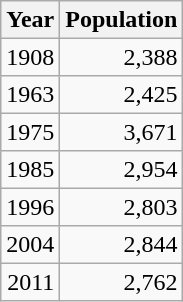<table class="wikitable" style="line-height:1.1em;">
<tr>
<th>Year</th>
<th>Population</th>
</tr>
<tr align="right">
<td>1908</td>
<td>2,388</td>
</tr>
<tr align="right">
<td>1963</td>
<td>2,425</td>
</tr>
<tr align="right">
<td>1975</td>
<td>3,671</td>
</tr>
<tr align="right">
<td>1985</td>
<td>2,954</td>
</tr>
<tr align="right">
<td>1996</td>
<td>2,803</td>
</tr>
<tr align="right">
<td>2004</td>
<td>2,844</td>
</tr>
<tr align="right">
<td>2011</td>
<td>2,762</td>
</tr>
</table>
